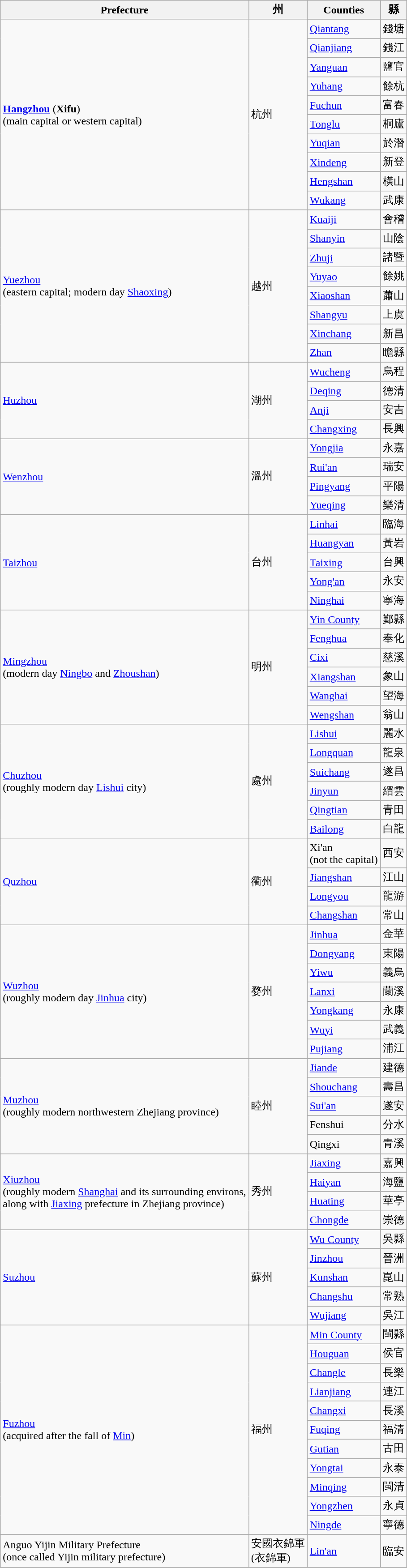<table class="wikitable">
<tr>
<th>Prefecture</th>
<th>州</th>
<th>Counties</th>
<th>縣</th>
</tr>
<tr>
<td rowspan="11"><strong><a href='#'>Hangzhou</a></strong> (<strong>Xifu</strong>) <br> (main capital or western capital)</td>
<td rowspan="11">杭州</td>
</tr>
<tr>
<td><a href='#'>Qiantang</a></td>
<td>錢塘</td>
</tr>
<tr>
<td><a href='#'>Qianjiang</a></td>
<td>錢江</td>
</tr>
<tr>
<td><a href='#'>Yanguan</a></td>
<td>鹽官</td>
</tr>
<tr>
<td><a href='#'>Yuhang</a></td>
<td>餘杭</td>
</tr>
<tr>
<td><a href='#'>Fuchun</a></td>
<td>富春</td>
</tr>
<tr>
<td><a href='#'>Tonglu</a></td>
<td>桐廬</td>
</tr>
<tr>
<td><a href='#'>Yuqian</a></td>
<td>於潛</td>
</tr>
<tr>
<td><a href='#'>Xindeng</a></td>
<td>新登</td>
</tr>
<tr>
<td><a href='#'>Hengshan</a></td>
<td>橫山</td>
</tr>
<tr>
<td><a href='#'>Wukang</a></td>
<td>武康</td>
</tr>
<tr>
<td rowspan="9"><a href='#'>Yuezhou</a> <br> (eastern capital; modern day <a href='#'>Shaoxing</a>)</td>
<td rowspan="9">越州</td>
</tr>
<tr>
<td><a href='#'>Kuaiji</a></td>
<td>會稽</td>
</tr>
<tr>
<td><a href='#'>Shanyin</a></td>
<td>山陰</td>
</tr>
<tr>
<td><a href='#'>Zhuji</a></td>
<td>諸暨</td>
</tr>
<tr>
<td><a href='#'>Yuyao</a></td>
<td>餘姚</td>
</tr>
<tr>
<td><a href='#'>Xiaoshan</a></td>
<td>蕭山</td>
</tr>
<tr>
<td><a href='#'>Shangyu</a></td>
<td>上虞</td>
</tr>
<tr>
<td><a href='#'>Xinchang</a></td>
<td>新昌</td>
</tr>
<tr>
<td><a href='#'>Zhan</a></td>
<td>瞻縣</td>
</tr>
<tr>
<td rowspan="5"><a href='#'>Huzhou</a></td>
<td rowspan="5">湖州</td>
</tr>
<tr>
<td><a href='#'>Wucheng</a></td>
<td>烏程</td>
</tr>
<tr>
<td><a href='#'>Deqing</a></td>
<td>德清</td>
</tr>
<tr>
<td><a href='#'>Anji</a></td>
<td>安吉</td>
</tr>
<tr>
<td><a href='#'>Changxing</a></td>
<td>長興</td>
</tr>
<tr>
<td rowspan="5"><a href='#'>Wenzhou</a></td>
<td rowspan="5">溫州</td>
</tr>
<tr>
<td><a href='#'>Yongjia</a></td>
<td>永嘉</td>
</tr>
<tr>
<td><a href='#'>Rui'an</a></td>
<td>瑞安</td>
</tr>
<tr>
<td><a href='#'>Pingyang</a></td>
<td>平陽</td>
</tr>
<tr>
<td><a href='#'>Yueqing</a></td>
<td>樂清</td>
</tr>
<tr>
<td rowspan="6"><a href='#'>Taizhou</a></td>
<td rowspan="6">台州</td>
</tr>
<tr>
<td><a href='#'>Linhai</a></td>
<td>臨海</td>
</tr>
<tr>
<td><a href='#'>Huangyan</a></td>
<td>黃岩</td>
</tr>
<tr>
<td><a href='#'>Taixing</a></td>
<td>台興</td>
</tr>
<tr>
<td><a href='#'>Yong'an</a></td>
<td>永安</td>
</tr>
<tr>
<td><a href='#'>Ninghai</a></td>
<td>寧海</td>
</tr>
<tr>
<td rowspan="7"><a href='#'>Mingzhou</a> <br> (modern day <a href='#'>Ningbo</a> and <a href='#'>Zhoushan</a>)</td>
<td rowspan="7">明州</td>
</tr>
<tr>
<td><a href='#'>Yin County</a></td>
<td>鄞縣</td>
</tr>
<tr>
<td><a href='#'>Fenghua</a></td>
<td>奉化</td>
</tr>
<tr>
<td><a href='#'>Cixi</a></td>
<td>慈溪</td>
</tr>
<tr>
<td><a href='#'>Xiangshan</a></td>
<td>象山</td>
</tr>
<tr>
<td><a href='#'>Wanghai</a></td>
<td>望海</td>
</tr>
<tr>
<td><a href='#'>Wengshan</a></td>
<td>翁山</td>
</tr>
<tr>
<td rowspan="7"><a href='#'>Chuzhou</a> <br> (roughly modern day <a href='#'>Lishui</a> city)</td>
<td rowspan="7">處州</td>
</tr>
<tr>
<td><a href='#'>Lishui</a></td>
<td>麗水</td>
</tr>
<tr>
<td><a href='#'>Longquan</a></td>
<td>龍泉</td>
</tr>
<tr>
<td><a href='#'>Suichang</a></td>
<td>遂昌</td>
</tr>
<tr>
<td><a href='#'>Jinyun</a></td>
<td>縉雲</td>
</tr>
<tr>
<td><a href='#'>Qingtian</a></td>
<td>青田</td>
</tr>
<tr>
<td><a href='#'>Bailong</a></td>
<td>白龍</td>
</tr>
<tr>
<td rowspan="5"><a href='#'>Quzhou</a></td>
<td rowspan="5">衢州</td>
</tr>
<tr>
<td>Xi'an <br> (not the capital)</td>
<td>西安</td>
</tr>
<tr>
<td><a href='#'>Jiangshan</a></td>
<td>江山</td>
</tr>
<tr>
<td><a href='#'>Longyou</a></td>
<td>龍游</td>
</tr>
<tr>
<td><a href='#'>Changshan</a></td>
<td>常山</td>
</tr>
<tr>
<td rowspan="8"><a href='#'>Wuzhou</a> <br> (roughly modern day <a href='#'>Jinhua</a> city)</td>
<td rowspan="8">婺州</td>
</tr>
<tr>
<td><a href='#'>Jinhua</a></td>
<td>金華</td>
</tr>
<tr>
<td><a href='#'>Dongyang</a></td>
<td>東陽</td>
</tr>
<tr>
<td><a href='#'>Yiwu</a></td>
<td>義烏</td>
</tr>
<tr>
<td><a href='#'>Lanxi</a></td>
<td>蘭溪</td>
</tr>
<tr>
<td><a href='#'>Yongkang</a></td>
<td>永康</td>
</tr>
<tr>
<td><a href='#'>Wuyi</a></td>
<td>武義</td>
</tr>
<tr>
<td><a href='#'>Pujiang</a></td>
<td>浦江</td>
</tr>
<tr>
<td rowspan="6"><a href='#'>Muzhou</a> <br> (roughly modern northwestern Zhejiang province)</td>
<td rowspan="6">睦州</td>
</tr>
<tr>
<td><a href='#'>Jiande</a></td>
<td>建德</td>
</tr>
<tr>
<td><a href='#'>Shouchang</a></td>
<td>壽昌</td>
</tr>
<tr>
<td><a href='#'>Sui'an</a></td>
<td>遂安</td>
</tr>
<tr>
<td>Fenshui</td>
<td>分水</td>
</tr>
<tr>
<td>Qingxi</td>
<td>青溪</td>
</tr>
<tr>
<td rowspan="5"><a href='#'>Xiuzhou</a> <br> (roughly modern <a href='#'>Shanghai</a> and its surrounding environs, <br>along with <a href='#'>Jiaxing</a> prefecture in Zhejiang province)</td>
<td rowspan="5">秀州</td>
</tr>
<tr>
<td><a href='#'>Jiaxing</a></td>
<td>嘉興</td>
</tr>
<tr>
<td><a href='#'>Haiyan</a></td>
<td>海鹽</td>
</tr>
<tr>
<td><a href='#'>Huating</a></td>
<td>華亭</td>
</tr>
<tr>
<td><a href='#'>Chongde</a></td>
<td>崇德</td>
</tr>
<tr>
<td rowspan="6"><a href='#'>Suzhou</a></td>
<td rowspan="6">蘇州</td>
</tr>
<tr>
<td><a href='#'>Wu County</a></td>
<td>吳縣</td>
</tr>
<tr>
<td><a href='#'>Jinzhou</a></td>
<td>晉洲</td>
</tr>
<tr>
<td><a href='#'>Kunshan</a></td>
<td>崑山</td>
</tr>
<tr>
<td><a href='#'>Changshu</a></td>
<td>常熟</td>
</tr>
<tr>
<td><a href='#'>Wujiang</a></td>
<td>吳江</td>
</tr>
<tr>
<td rowspan="12"><a href='#'>Fuzhou</a> <br> (acquired after the fall of <a href='#'>Min</a>)</td>
<td rowspan="12">福州</td>
</tr>
<tr>
<td><a href='#'>Min County</a></td>
<td>閩縣</td>
</tr>
<tr>
<td><a href='#'>Houguan</a></td>
<td>侯官</td>
</tr>
<tr>
<td><a href='#'>Changle</a></td>
<td>長樂</td>
</tr>
<tr>
<td><a href='#'>Lianjiang</a></td>
<td>連江</td>
</tr>
<tr>
<td><a href='#'>Changxi</a></td>
<td>長溪</td>
</tr>
<tr>
<td><a href='#'>Fuqing</a></td>
<td>福清</td>
</tr>
<tr>
<td><a href='#'>Gutian</a></td>
<td>古田</td>
</tr>
<tr>
<td><a href='#'>Yongtai</a></td>
<td>永泰</td>
</tr>
<tr>
<td><a href='#'>Minqing</a></td>
<td>閩清</td>
</tr>
<tr>
<td><a href='#'>Yongzhen</a></td>
<td>永貞</td>
</tr>
<tr>
<td><a href='#'>Ningde</a></td>
<td>寧德</td>
</tr>
<tr>
<td>Anguo Yijin Military Prefecture <br> (once called Yijin military prefecture)</td>
<td>安國衣錦軍 <br> (衣錦軍)</td>
<td><a href='#'>Lin'an</a></td>
<td>臨安</td>
</tr>
</table>
